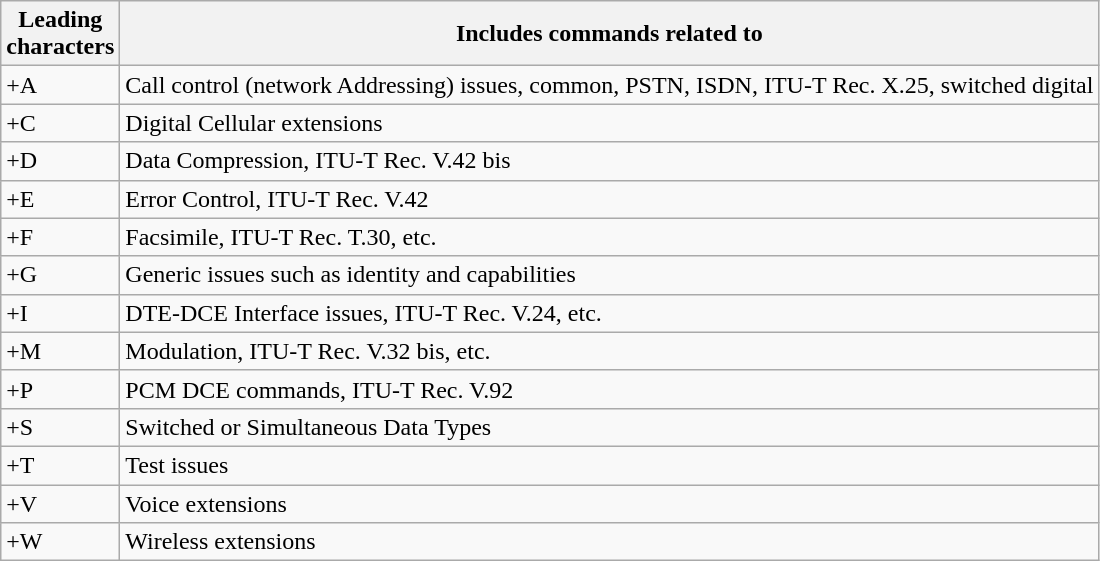<table class="wikitable">
<tr>
<th>Leading<br>characters</th>
<th>Includes commands related to</th>
</tr>
<tr>
<td>+A</td>
<td>Call control (network Addressing) issues, common, PSTN, ISDN, ITU-T Rec. X.25, switched digital</td>
</tr>
<tr>
<td>+C</td>
<td>Digital Cellular extensions</td>
</tr>
<tr>
<td>+D</td>
<td>Data Compression, ITU-T Rec. V.42 bis</td>
</tr>
<tr>
<td>+E</td>
<td>Error Control, ITU-T Rec. V.42</td>
</tr>
<tr>
<td>+F</td>
<td>Facsimile, ITU-T Rec. T.30, etc.</td>
</tr>
<tr>
<td>+G</td>
<td>Generic issues such as identity and capabilities</td>
</tr>
<tr>
<td>+I</td>
<td>DTE-DCE Interface issues, ITU-T Rec. V.24, etc.</td>
</tr>
<tr>
<td>+M</td>
<td>Modulation, ITU-T Rec. V.32 bis, etc.</td>
</tr>
<tr>
<td>+P</td>
<td>PCM DCE commands, ITU-T Rec. V.92</td>
</tr>
<tr>
<td>+S</td>
<td>Switched or Simultaneous Data Types</td>
</tr>
<tr>
<td>+T</td>
<td>Test issues</td>
</tr>
<tr>
<td>+V</td>
<td>Voice extensions</td>
</tr>
<tr>
<td>+W</td>
<td>Wireless extensions</td>
</tr>
</table>
